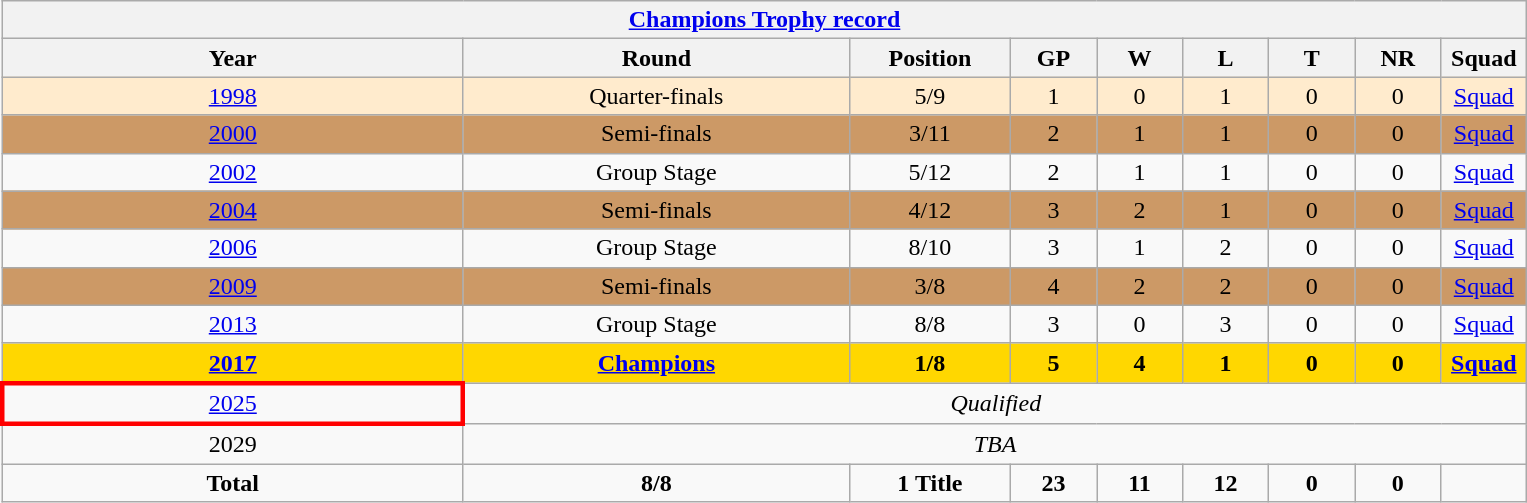<table class="wikitable" style="text-align: center">
<tr>
<th colspan=9><a href='#'>Champions Trophy record</a></th>
</tr>
<tr>
<th width=300>Year</th>
<th width=250>Round</th>
<th width=100>Position</th>
<th width=50>GP</th>
<th width=50>W</th>
<th width=50>L</th>
<th width=50>T</th>
<th width=50>NR</th>
<th width=50>Squad</th>
</tr>
<tr style="background:#ffebcd;">
<td> <a href='#'>1998</a></td>
<td>Quarter-finals</td>
<td>5/9</td>
<td>1</td>
<td>0</td>
<td>1</td>
<td>0</td>
<td>0</td>
<td><a href='#'>Squad</a></td>
</tr>
<tr style="background:#cc9966;">
<td> <a href='#'>2000</a></td>
<td>Semi-finals</td>
<td>3/11</td>
<td>2</td>
<td>1</td>
<td>1</td>
<td>0</td>
<td>0</td>
<td><a href='#'>Squad</a></td>
</tr>
<tr>
<td> <a href='#'>2002</a></td>
<td>Group Stage</td>
<td>5/12</td>
<td>2</td>
<td>1</td>
<td>1</td>
<td>0</td>
<td>0</td>
<td><a href='#'>Squad</a></td>
</tr>
<tr style="background:#cc9966;">
<td> <a href='#'>2004</a></td>
<td>Semi-finals</td>
<td>4/12</td>
<td>3</td>
<td>2</td>
<td>1</td>
<td>0</td>
<td>0</td>
<td><a href='#'>Squad</a></td>
</tr>
<tr>
<td> <a href='#'>2006</a></td>
<td>Group Stage</td>
<td>8/10</td>
<td>3</td>
<td>1</td>
<td>2</td>
<td>0</td>
<td>0</td>
<td><a href='#'>Squad</a></td>
</tr>
<tr style="background:#cc9966;">
<td> <a href='#'>2009</a></td>
<td>Semi-finals</td>
<td>3/8</td>
<td>4</td>
<td>2</td>
<td>2</td>
<td>0</td>
<td>0</td>
<td><a href='#'>Squad</a></td>
</tr>
<tr>
<td>  <a href='#'>2013</a></td>
<td>Group Stage</td>
<td>8/8</td>
<td>3</td>
<td>0</td>
<td>3</td>
<td>0</td>
<td>0</td>
<td><a href='#'>Squad</a></td>
</tr>
<tr style="background: gold;">
<td>  <strong><a href='#'>2017</a></strong></td>
<td><strong><a href='#'>Champions</a></strong></td>
<td><strong>1/8</strong></td>
<td><strong>5</strong></td>
<td><strong>4</strong></td>
<td><strong>1</strong></td>
<td><strong>0</strong></td>
<td><strong>0</strong></td>
<td><strong><a href='#'>Squad</a></strong></td>
</tr>
<tr>
<td style="border: 3px solid red">  <a href='#'>2025</a></td>
<td colspan='8'><em>Qualified</em></td>
</tr>
<tr>
<td> 2029</td>
<td colspan='8'><em>TBA</em></td>
</tr>
<tr>
<td><strong>Total</strong></td>
<td><strong>8/8</strong></td>
<td><strong>1 Title</strong></td>
<td><strong>23</strong></td>
<td><strong>11</strong></td>
<td><strong>12</strong></td>
<td><strong>0</strong></td>
<td><strong>0</strong></td>
<td></td>
</tr>
</table>
